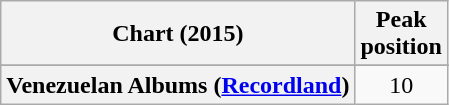<table class="wikitable sortable plainrowheaders" style="text-align:center">
<tr>
<th scope="col">Chart (2015)</th>
<th scope="col">Peak<br> position</th>
</tr>
<tr>
</tr>
<tr>
</tr>
<tr>
</tr>
<tr>
</tr>
<tr>
<th scope="row">Venezuelan Albums (<a href='#'>Recordland</a>)</th>
<td>10</td>
</tr>
</table>
